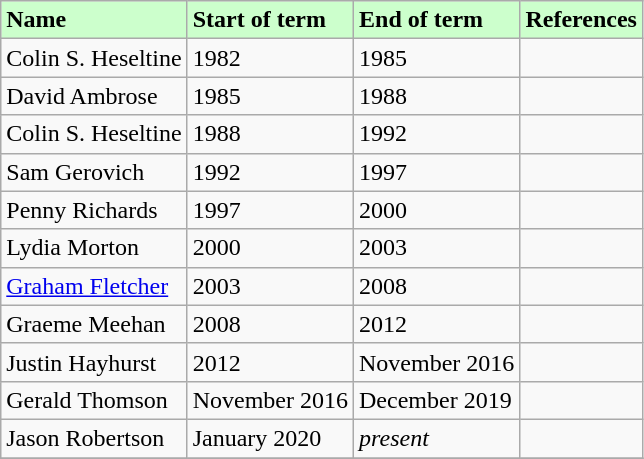<table border="1" class="wikitable">
<tr style="background-color:#cfc;">
<td><strong>Name</strong></td>
<td><strong>Start of term</strong></td>
<td><strong>End of term</strong></td>
<td><strong>References</strong></td>
</tr>
<tr>
<td>Colin S. Heseltine</td>
<td>1982</td>
<td>1985</td>
<td></td>
</tr>
<tr>
<td>David Ambrose</td>
<td>1985</td>
<td>1988</td>
<td></td>
</tr>
<tr>
<td>Colin S. Heseltine</td>
<td>1988</td>
<td>1992</td>
<td></td>
</tr>
<tr>
<td>Sam Gerovich</td>
<td>1992</td>
<td>1997</td>
<td></td>
</tr>
<tr>
<td>Penny Richards</td>
<td>1997</td>
<td>2000</td>
<td></td>
</tr>
<tr>
<td>Lydia Morton</td>
<td>2000</td>
<td>2003</td>
<td></td>
</tr>
<tr>
<td><a href='#'>Graham Fletcher</a></td>
<td>2003</td>
<td>2008</td>
<td></td>
</tr>
<tr>
<td>Graeme Meehan</td>
<td>2008</td>
<td>2012</td>
<td></td>
</tr>
<tr>
<td>Justin Hayhurst</td>
<td>2012</td>
<td>November 2016</td>
<td></td>
</tr>
<tr>
<td>Gerald Thomson</td>
<td>November 2016</td>
<td>December 2019</td>
<td></td>
</tr>
<tr>
<td>Jason Robertson</td>
<td>January 2020</td>
<td><em>present</em></td>
<td></td>
</tr>
<tr>
</tr>
</table>
